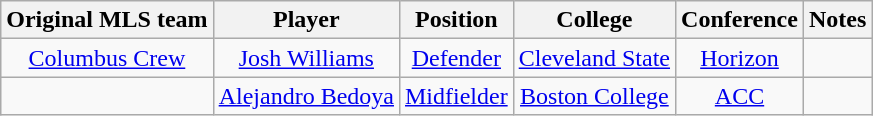<table class="wikitable sortable" style="text-align:center">
<tr>
<th>Original MLS team</th>
<th>Player</th>
<th>Position</th>
<th>College</th>
<th>Conference</th>
<th>Notes</th>
</tr>
<tr>
<td><a href='#'>Columbus Crew</a></td>
<td><a href='#'>Josh Williams</a></td>
<td><a href='#'>Defender</a></td>
<td><a href='#'>Cleveland State</a></td>
<td><a href='#'>Horizon</a></td>
<td></td>
</tr>
<tr>
<td></td>
<td><a href='#'>Alejandro Bedoya</a></td>
<td><a href='#'>Midfielder</a></td>
<td><a href='#'>Boston College</a></td>
<td><a href='#'>ACC</a></td>
<td></td>
</tr>
</table>
